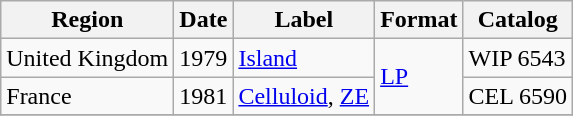<table class="wikitable">
<tr>
<th>Region</th>
<th>Date</th>
<th>Label</th>
<th>Format</th>
<th>Catalog</th>
</tr>
<tr>
<td>United Kingdom</td>
<td>1979</td>
<td><a href='#'>Island</a></td>
<td rowspan="2"><a href='#'>LP</a></td>
<td>WIP 6543</td>
</tr>
<tr>
<td>France</td>
<td>1981</td>
<td><a href='#'>Celluloid</a>, <a href='#'>ZE</a></td>
<td>CEL 6590</td>
</tr>
<tr>
</tr>
</table>
